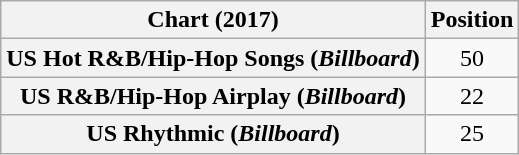<table class="wikitable plainrowheaders sortable">
<tr>
<th>Chart (2017)</th>
<th>Position</th>
</tr>
<tr>
<th scope="row">US Hot R&B/Hip-Hop Songs (<em>Billboard</em>)</th>
<td style="text-align:center;">50</td>
</tr>
<tr>
<th scope="row">US R&B/Hip-Hop Airplay (<em>Billboard</em>)</th>
<td style="text-align:center;">22</td>
</tr>
<tr>
<th scope="row">US Rhythmic (<em>Billboard</em>)</th>
<td style="text-align:center;">25</td>
</tr>
</table>
